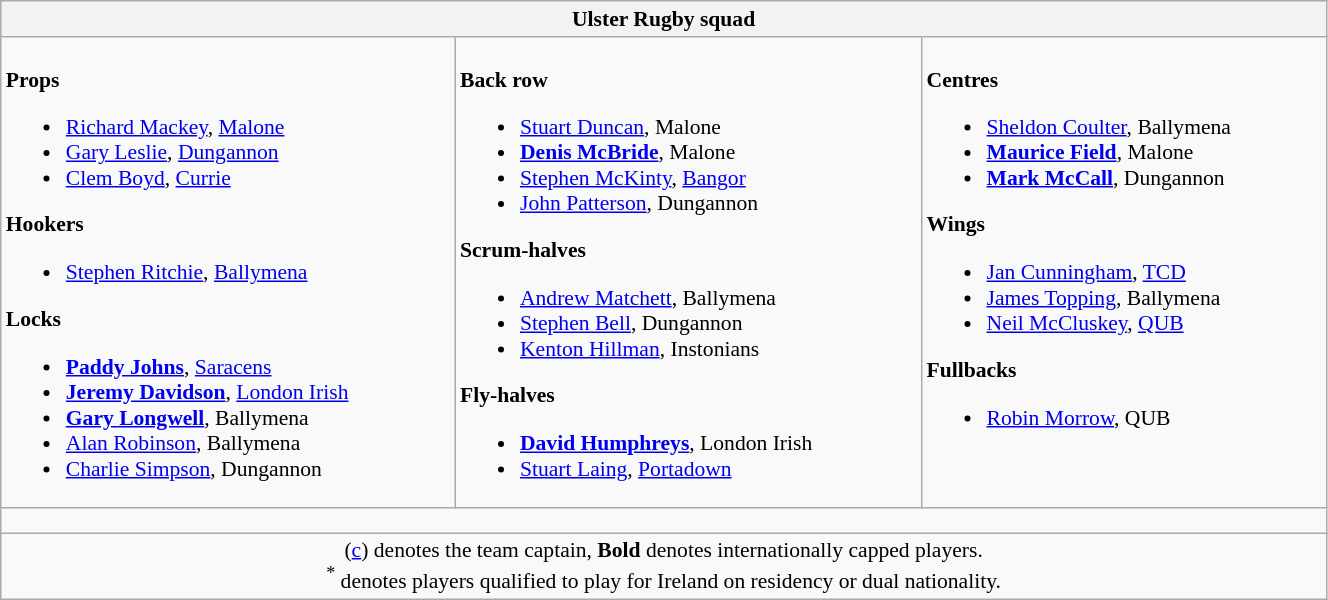<table class="wikitable" style="text-align:left; font-size:90%; width:70%">
<tr>
<th colspan="100%">Ulster Rugby squad</th>
</tr>
<tr valign="top">
<td><br><strong>Props</strong><ul><li> <a href='#'>Richard Mackey</a>, <a href='#'>Malone</a></li><li> <a href='#'>Gary Leslie</a>, <a href='#'>Dungannon</a></li><li> <a href='#'>Clem Boyd</a>, <a href='#'>Currie</a></li></ul><strong>Hookers</strong><ul><li> <a href='#'>Stephen Ritchie</a>, <a href='#'>Ballymena</a></li></ul><strong>Locks</strong><ul><li> <strong><a href='#'>Paddy Johns</a></strong>, <a href='#'>Saracens</a></li><li> <strong><a href='#'>Jeremy Davidson</a></strong>, <a href='#'>London Irish</a></li><li> <strong><a href='#'>Gary Longwell</a></strong>, Ballymena</li><li> <a href='#'>Alan Robinson</a>, Ballymena</li><li> <a href='#'>Charlie Simpson</a>, Dungannon</li></ul></td>
<td><br><strong>Back row</strong><ul><li> <a href='#'>Stuart Duncan</a>, Malone</li><li> <strong><a href='#'>Denis McBride</a></strong>, Malone</li><li> <a href='#'>Stephen McKinty</a>, <a href='#'>Bangor</a></li><li> <a href='#'>John Patterson</a>, Dungannon</li></ul><strong>Scrum-halves</strong><ul><li> <a href='#'>Andrew Matchett</a>, Ballymena</li><li> <a href='#'>Stephen Bell</a>, Dungannon</li><li> <a href='#'>Kenton Hillman</a>, Instonians</li></ul><strong>Fly-halves</strong><ul><li> <strong><a href='#'>David Humphreys</a></strong>, London Irish</li><li> <a href='#'>Stuart Laing</a>, <a href='#'>Portadown</a></li></ul></td>
<td><br><strong>Centres</strong><ul><li> <a href='#'>Sheldon Coulter</a>, Ballymena</li><li> <strong><a href='#'>Maurice Field</a></strong>, Malone</li><li> <strong><a href='#'>Mark McCall</a></strong>, Dungannon</li></ul><strong>Wings</strong><ul><li> <a href='#'>Jan Cunningham</a>, <a href='#'>TCD</a></li><li> <a href='#'>James Topping</a>, Ballymena</li><li> <a href='#'>Neil McCluskey</a>, <a href='#'>QUB</a></li></ul><strong>Fullbacks</strong><ul><li> <a href='#'>Robin Morrow</a>, QUB</li></ul></td>
</tr>
<tr>
<td colspan="100%" style="height: 10px;"></td>
</tr>
<tr>
<td colspan="100%" style="text-align:center;">(<a href='#'>c</a>) denotes the team captain, <strong>Bold</strong> denotes internationally capped players. <br> <sup>*</sup> denotes players qualified to play for Ireland on residency or dual nationality. </td>
</tr>
</table>
